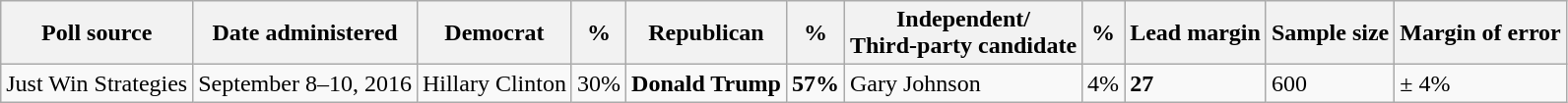<table class="wikitable">
<tr>
<th>Poll source</th>
<th>Date administered</th>
<th>Democrat</th>
<th>%</th>
<th>Republican</th>
<th>%</th>
<th>Independent/<br>Third-party candidate</th>
<th>%</th>
<th>Lead margin</th>
<th>Sample size</th>
<th>Margin of error</th>
</tr>
<tr>
<td>Just Win Strategies</td>
<td>September 8–10, 2016</td>
<td>Hillary Clinton</td>
<td>30%</td>
<td><strong>Donald Trump</strong></td>
<td><strong>57%</strong></td>
<td>Gary Johnson</td>
<td>4%</td>
<td><strong>27</strong></td>
<td>600</td>
<td>± 4%</td>
</tr>
</table>
